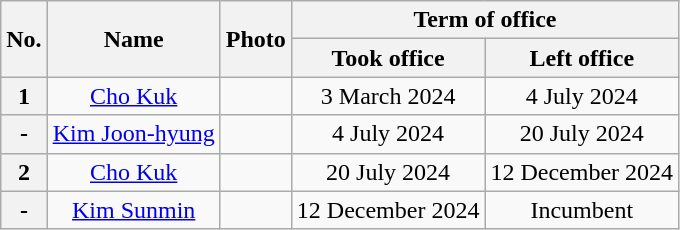<table class="wikitable" style="text-align:center">
<tr>
<th rowspan="2">No.</th>
<th rowspan="2">Name</th>
<th rowspan="2">Photo</th>
<th colspan="2">Term of office</th>
</tr>
<tr>
<th>Took office</th>
<th>Left office</th>
</tr>
<tr>
<th>1</th>
<td><a href='#'>Cho Kuk</a></td>
<td></td>
<td>3 March 2024</td>
<td>4 July 2024</td>
</tr>
<tr>
<th>-</th>
<td><a href='#'>Kim Joon-hyung</a><br></td>
<td></td>
<td>4 July 2024</td>
<td>20 July 2024</td>
</tr>
<tr>
<th>2</th>
<td><a href='#'>Cho Kuk</a></td>
<td></td>
<td>20 July 2024</td>
<td>12 December 2024</td>
</tr>
<tr>
<th>-</th>
<td><a href='#'>Kim Sunmin</a><br></td>
<td></td>
<td>12 December 2024</td>
<td>Incumbent</td>
</tr>
</table>
